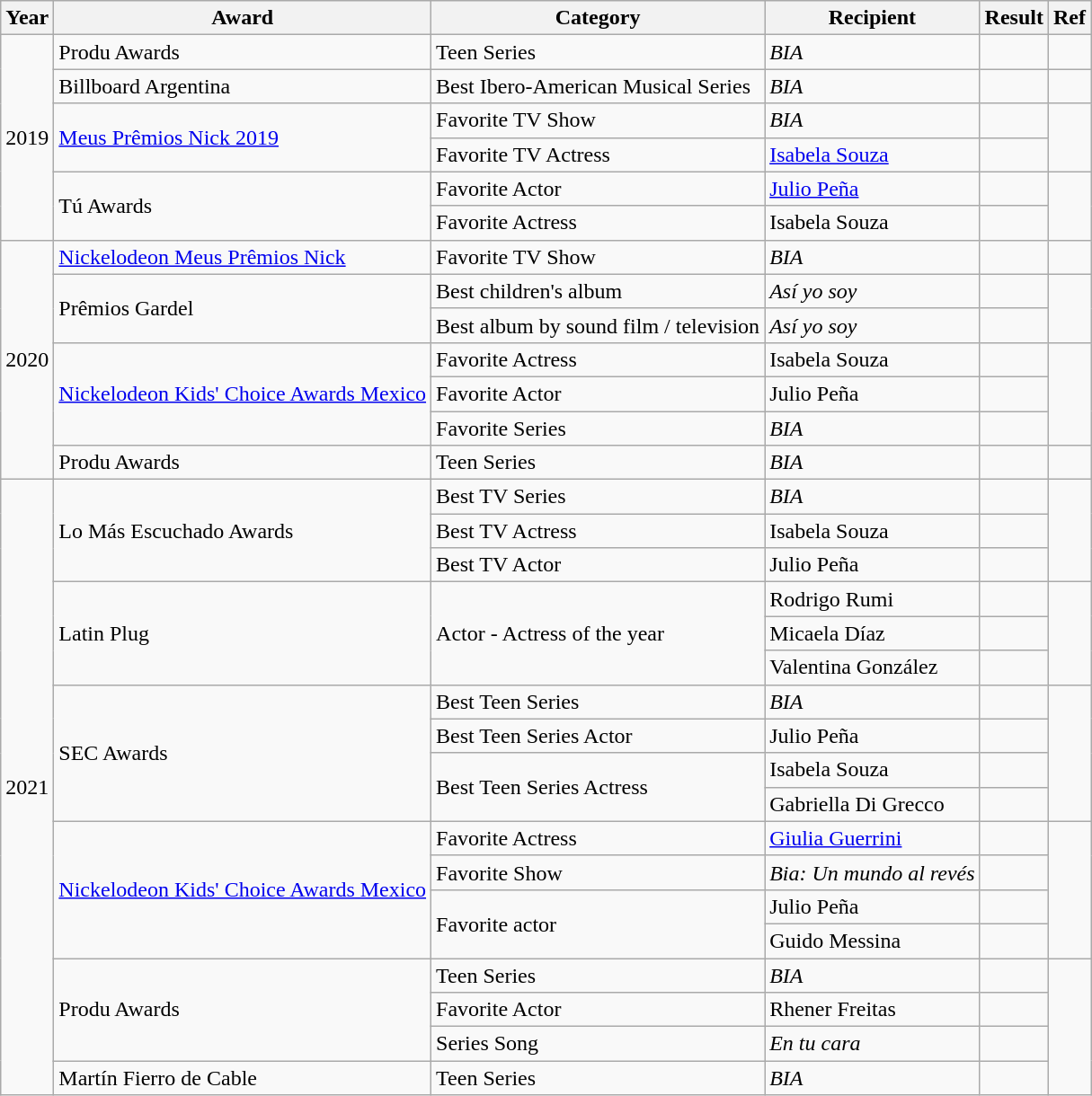<table class="wikitable">
<tr>
<th>Year</th>
<th>Award</th>
<th>Category</th>
<th>Recipient</th>
<th>Result</th>
<th>Ref</th>
</tr>
<tr>
<td rowspan="6">2019</td>
<td>Produ Awards</td>
<td>Teen Series</td>
<td><em>BIA</em></td>
<td></td>
<td></td>
</tr>
<tr>
<td>Billboard Argentina</td>
<td>Best Ibero-American Musical Series</td>
<td><em>BIA</em></td>
<td></td>
<td></td>
</tr>
<tr>
<td rowspan="2"><a href='#'>Meus Prêmios Nick 2019</a></td>
<td>Favorite TV Show</td>
<td><em>BIA</em></td>
<td></td>
<td rowspan="2"></td>
</tr>
<tr>
<td>Favorite TV Actress</td>
<td><a href='#'>Isabela Souza</a></td>
<td></td>
</tr>
<tr>
<td rowspan="2">Tú Awards</td>
<td>Favorite Actor</td>
<td><a href='#'>Julio Peña</a></td>
<td></td>
<td rowspan="2"></td>
</tr>
<tr>
<td>Favorite Actress</td>
<td>Isabela Souza</td>
<td></td>
</tr>
<tr>
<td rowspan="7">2020</td>
<td><a href='#'>Nickelodeon Meus Prêmios Nick</a></td>
<td>Favorite TV Show</td>
<td><em>BIA</em></td>
<td></td>
<td></td>
</tr>
<tr>
<td rowspan="2">Prêmios Gardel</td>
<td>Best children's album</td>
<td><em>Así yo soy</em></td>
<td></td>
<td rowspan="2"></td>
</tr>
<tr>
<td>Best album by sound film / television</td>
<td><em>Así yo soy</em></td>
<td></td>
</tr>
<tr>
<td rowspan="3"><a href='#'>Nickelodeon Kids' Choice Awards Mexico</a></td>
<td>Favorite Actress</td>
<td>Isabela Souza</td>
<td></td>
<td rowspan="3"></td>
</tr>
<tr>
<td>Favorite Actor</td>
<td>Julio Peña</td>
<td></td>
</tr>
<tr>
<td>Favorite Series</td>
<td><em>BIA</em></td>
<td></td>
</tr>
<tr>
<td>Produ Awards</td>
<td>Teen Series</td>
<td><em>BIA</em></td>
<td></td>
<td></td>
</tr>
<tr>
<td rowspan="18">2021</td>
<td rowspan="3">Lo Más Escuchado Awards</td>
<td>Best TV Series</td>
<td><em>BIA</em></td>
<td></td>
<td rowspan="3"></td>
</tr>
<tr>
<td>Best TV Actress</td>
<td>Isabela Souza</td>
<td></td>
</tr>
<tr>
<td>Best TV Actor</td>
<td>Julio Peña</td>
<td></td>
</tr>
<tr>
<td rowspan="3">Latin Plug</td>
<td rowspan="3">Actor - Actress of the year</td>
<td>Rodrigo Rumi</td>
<td></td>
<td rowspan="3"></td>
</tr>
<tr>
<td>Micaela Díaz</td>
<td></td>
</tr>
<tr>
<td>Valentina González</td>
<td></td>
</tr>
<tr>
<td rowspan="4">SEC Awards</td>
<td>Best Teen Series</td>
<td><em>BIA</em></td>
<td></td>
<td rowspan="4"></td>
</tr>
<tr>
<td>Best Teen Series Actor</td>
<td>Julio Peña</td>
<td></td>
</tr>
<tr>
<td rowspan="2">Best Teen Series Actress</td>
<td>Isabela Souza</td>
<td></td>
</tr>
<tr>
<td>Gabriella Di Grecco</td>
<td></td>
</tr>
<tr>
<td rowspan="4"><a href='#'>Nickelodeon Kids' Choice Awards Mexico</a></td>
<td>Favorite Actress</td>
<td><a href='#'>Giulia Guerrini</a></td>
<td></td>
<td rowspan="4"></td>
</tr>
<tr>
<td>Favorite Show</td>
<td><em>Bia: Un mundo al revés</em></td>
<td></td>
</tr>
<tr>
<td rowspan="2">Favorite actor</td>
<td>Julio Peña</td>
<td></td>
</tr>
<tr>
<td>Guido Messina</td>
<td></td>
</tr>
<tr>
<td rowspan="3">Produ Awards</td>
<td>Teen Series</td>
<td><em>BIA</em></td>
<td></td>
</tr>
<tr>
<td>Favorite Actor</td>
<td>Rhener Freitas</td>
<td></td>
</tr>
<tr>
<td>Series Song</td>
<td><em>En tu cara</em></td>
<td></td>
</tr>
<tr>
<td>Martín Fierro de Cable</td>
<td>Teen Series</td>
<td><em>BIA</em></td>
<td></td>
</tr>
</table>
